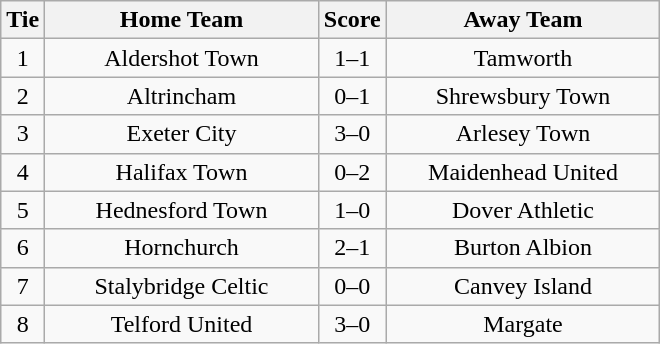<table class="wikitable" style="text-align:center;">
<tr>
<th width=20>Tie</th>
<th width=175>Home Team</th>
<th width=20>Score</th>
<th width=175>Away Team</th>
</tr>
<tr>
<td>1</td>
<td>Aldershot Town</td>
<td>1–1</td>
<td>Tamworth</td>
</tr>
<tr>
<td>2</td>
<td>Altrincham</td>
<td>0–1</td>
<td>Shrewsbury Town</td>
</tr>
<tr>
<td>3</td>
<td>Exeter City</td>
<td>3–0</td>
<td>Arlesey Town</td>
</tr>
<tr>
<td>4</td>
<td>Halifax Town</td>
<td>0–2</td>
<td>Maidenhead United</td>
</tr>
<tr>
<td>5</td>
<td>Hednesford Town</td>
<td>1–0</td>
<td>Dover Athletic</td>
</tr>
<tr>
<td>6</td>
<td>Hornchurch</td>
<td>2–1</td>
<td>Burton Albion</td>
</tr>
<tr>
<td>7</td>
<td>Stalybridge Celtic</td>
<td>0–0</td>
<td>Canvey Island</td>
</tr>
<tr>
<td>8</td>
<td>Telford United</td>
<td>3–0</td>
<td>Margate</td>
</tr>
</table>
